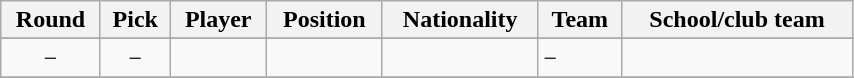<table class="wikitable" width="45%">
<tr>
<th>Round</th>
<th>Pick</th>
<th>Player</th>
<th>Position</th>
<th>Nationality</th>
<th>Team</th>
<th>School/club team</th>
</tr>
<tr>
</tr>
<tr>
<td align=center>−</td>
<td align=center>−</td>
<td></td>
<td align=center></td>
<td></td>
<td>−</td>
<td></td>
</tr>
<tr>
</tr>
</table>
